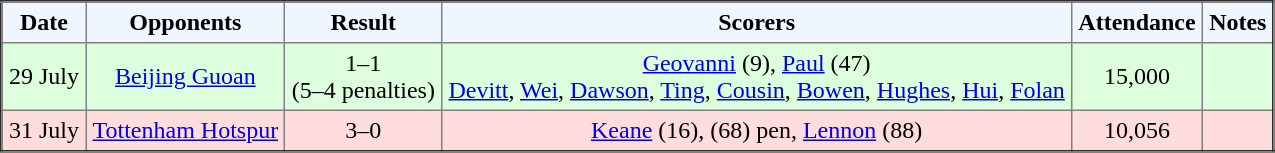<table border="2" cellpadding="4" style="border-collapse:collapse; text-align:center;">
<tr bgcolor="#f0f6ff">
<th>Date</th>
<th>Opponents</th>
<th>Result</th>
<th>Scorers</th>
<th>Attendance</th>
<th>Notes</th>
</tr>
<tr style="background: #ddffdd;">
<td>29 July</td>
<td><a href='#'>Beijing Guoan</a></td>
<td>1–1<br>(5–4 penalties)</td>
<td><a href='#'>Geovanni</a> (9), <a href='#'>Paul</a> (47)<br><a href='#'>Devitt</a>, <a href='#'>Wei</a>, <a href='#'>Dawson</a>, <a href='#'>Ting</a>, <a href='#'>Cousin</a>, <a href='#'>Bowen</a>, <a href='#'>Hughes</a>, <a href='#'>Hui</a>, <a href='#'>Folan</a></td>
<td>15,000</td>
<td> </td>
</tr>
<tr style="background: #ffdddd;">
<td>31 July</td>
<td><a href='#'>Tottenham Hotspur</a></td>
<td>3–0</td>
<td><a href='#'>Keane</a> (16), (68) pen, <a href='#'>Lennon</a> (88)</td>
<td>10,056</td>
<td> </td>
</tr>
</table>
